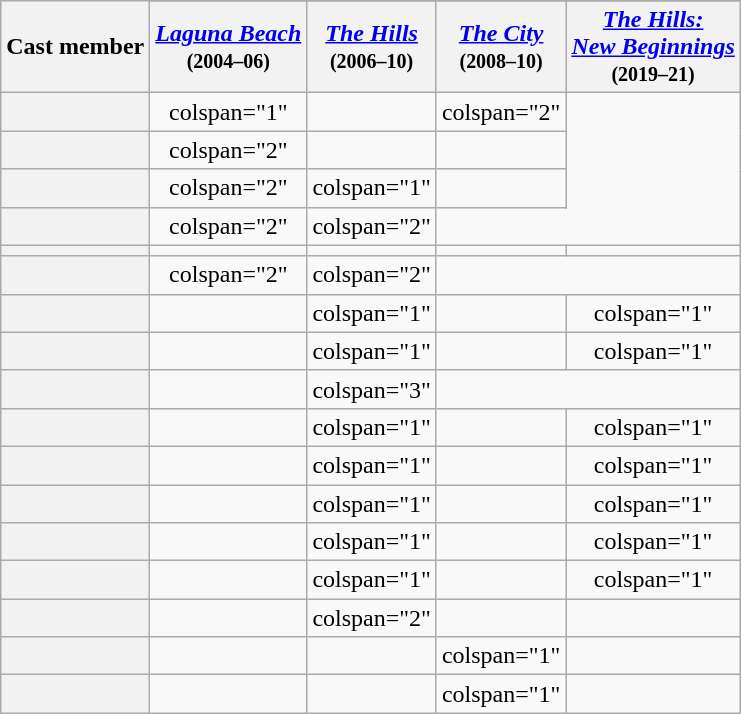<table class="wikitable sortable" style="text-align:center">
<tr>
<th rowspan="2">Cast member</th>
</tr>
<tr>
<th><em><a href='#'>Laguna Beach</a></em><br><small>(2004–06)</small></th>
<th><em><a href='#'>The Hills</a></em> <br><small>(2006–10)</small></th>
<th><em><a href='#'>The City</a></em> <br><small>(2008–10)</small></th>
<th><em><a href='#'>The Hills:<br>New Beginnings</a></em> <br><small>(2019–21)</small></th>
</tr>
<tr>
<th scope="row"></th>
<td>colspan="1" </td>
<td></td>
<td>colspan="2"  </td>
</tr>
<tr>
<th scope="row"></th>
<td>colspan="2" </td>
<td></td>
<td></td>
</tr>
<tr>
<th scope="row"></th>
<td>colspan="2" </td>
<td>colspan="1"  </td>
<td></td>
</tr>
<tr>
<th scope="row"></th>
<td>colspan="2" </td>
<td>colspan="2"  </td>
</tr>
<tr>
<th scope="row"></th>
<td></td>
<td></td>
<td></td>
<td></td>
</tr>
<tr>
<th scope="row"></th>
<td>colspan="2" </td>
<td>colspan="2"  </td>
</tr>
<tr>
<th scope="row"></th>
<td></td>
<td>colspan="1" </td>
<td></td>
<td>colspan="1" </td>
</tr>
<tr>
<th scope="row"></th>
<td></td>
<td>colspan="1" </td>
<td></td>
<td>colspan="1" </td>
</tr>
<tr>
<th scope="row"></th>
<td></td>
<td>colspan="3" </td>
</tr>
<tr>
<th scope="row"></th>
<td></td>
<td>colspan="1" </td>
<td></td>
<td>colspan="1" </td>
</tr>
<tr>
<th scope="row"></th>
<td></td>
<td>colspan="1" </td>
<td></td>
<td>colspan="1" </td>
</tr>
<tr>
<th scope="row"></th>
<td></td>
<td>colspan="1" </td>
<td></td>
<td>colspan="1" </td>
</tr>
<tr>
<th scope="row"></th>
<td></td>
<td>colspan="1" </td>
<td></td>
<td>colspan="1" </td>
</tr>
<tr>
<th scope="row"></th>
<td></td>
<td>colspan="1" </td>
<td></td>
<td>colspan="1" </td>
</tr>
<tr>
<th scope="row"></th>
<td></td>
<td>colspan="2" </td>
<td></td>
</tr>
<tr>
<th scope="row"></th>
<td></td>
<td></td>
<td>colspan="1" </td>
<td></td>
</tr>
<tr>
<th scope="row"></th>
<td></td>
<td></td>
<td>colspan="1" </td>
<td></td>
</tr>
</table>
